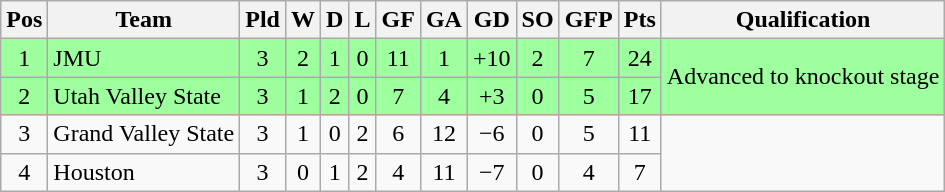<table class="wikitable" style="text-align:center">
<tr>
<th>Pos</th>
<th>Team</th>
<th>Pld</th>
<th>W</th>
<th>D</th>
<th>L</th>
<th>GF</th>
<th>GA</th>
<th>GD</th>
<th>SO</th>
<th>GFP</th>
<th>Pts</th>
<th>Qualification</th>
</tr>
<tr bgcolor="#9eff9e">
<td>1</td>
<td style="text-align:left">JMU</td>
<td>3</td>
<td>2</td>
<td>1</td>
<td>0</td>
<td>11</td>
<td>1</td>
<td>+10</td>
<td>2</td>
<td>7</td>
<td>24</td>
<td rowspan="2">Advanced to knockout stage</td>
</tr>
<tr bgcolor="#9eff9e">
<td>2</td>
<td style="text-align:left">Utah Valley State</td>
<td>3</td>
<td>1</td>
<td>2</td>
<td>0</td>
<td>7</td>
<td>4</td>
<td>+3</td>
<td>0</td>
<td>5</td>
<td>17</td>
</tr>
<tr>
<td>3</td>
<td style="text-align:left">Grand Valley State</td>
<td>3</td>
<td>1</td>
<td>0</td>
<td>2</td>
<td>6</td>
<td>12</td>
<td>−6</td>
<td>0</td>
<td>5</td>
<td>11</td>
<td rowspan="2"></td>
</tr>
<tr>
<td>4</td>
<td style="text-align:left">Houston</td>
<td>3</td>
<td>0</td>
<td>1</td>
<td>2</td>
<td>4</td>
<td>11</td>
<td>−7</td>
<td>0</td>
<td>4</td>
<td>7</td>
</tr>
</table>
